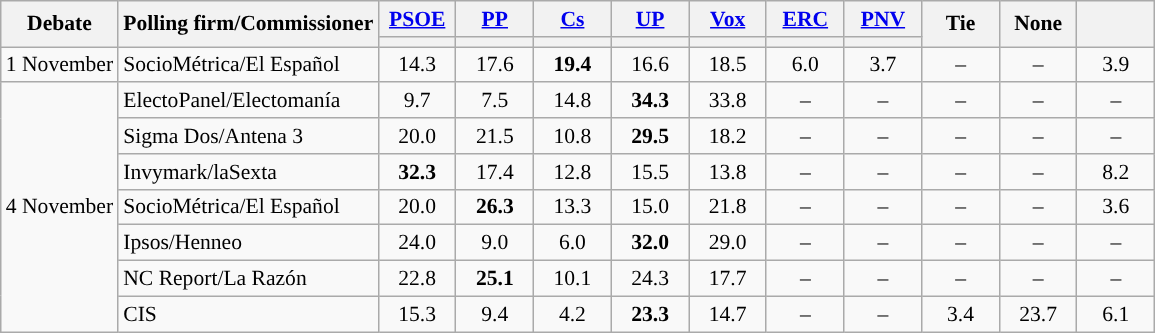<table class="wikitable" style="font-size:90%; text-align:center;">
<tr>
<th rowspan="2">Debate</th>
<th rowspan="2">Polling firm/Commissioner</th>
<th style="width:45px;"><a href='#'>PSOE</a></th>
<th style="width:45px;"><a href='#'>PP</a></th>
<th style="width:45px;"><a href='#'>Cs</a></th>
<th style="width:45px;"><a href='#'>UP</a></th>
<th style="width:45px;"><a href='#'>Vox</a></th>
<th style="width:45px;"><a href='#'>ERC</a></th>
<th style="width:45px;"><a href='#'>PNV</a></th>
<th style="width:45px;" rowspan="2">Tie</th>
<th style="width:45px;" rowspan="2">None</th>
<th style="width:45px;" rowspan="2"></th>
</tr>
<tr>
<th style="color:inherit;background:"></th>
<th style="color:inherit;background:"></th>
<th style="color:inherit;background:"></th>
<th style="color:inherit;background:"></th>
<th style="color:inherit;background:"></th>
<th style="color:inherit;background:"></th>
<th style="color:inherit;background:"></th>
</tr>
<tr>
<td align="left">1 November</td>
<td align="left">SocioMétrica/El Español</td>
<td>14.3</td>
<td>17.6</td>
<td><strong>19.4</strong></td>
<td>16.6</td>
<td>18.5</td>
<td>6.0</td>
<td>3.7</td>
<td>–</td>
<td>–</td>
<td>3.9</td>
</tr>
<tr>
<td rowspan="7" align="left">4 November</td>
<td align="left">ElectoPanel/Electomanía</td>
<td>9.7</td>
<td>7.5</td>
<td>14.8</td>
<td><strong>34.3</strong></td>
<td>33.8</td>
<td>–</td>
<td>–</td>
<td>–</td>
<td>–</td>
<td>–</td>
</tr>
<tr>
<td align="left">Sigma Dos/Antena 3</td>
<td>20.0</td>
<td>21.5</td>
<td>10.8</td>
<td><strong>29.5</strong></td>
<td>18.2</td>
<td>–</td>
<td>–</td>
<td>–</td>
<td>–</td>
<td>–</td>
</tr>
<tr>
<td align="left">Invymark/laSexta</td>
<td><strong>32.3</strong></td>
<td>17.4</td>
<td>12.8</td>
<td>15.5</td>
<td>13.8</td>
<td>–</td>
<td>–</td>
<td>–</td>
<td>–</td>
<td>8.2</td>
</tr>
<tr>
<td align="left">SocioMétrica/El Español</td>
<td>20.0</td>
<td><strong>26.3</strong></td>
<td>13.3</td>
<td>15.0</td>
<td>21.8</td>
<td>–</td>
<td>–</td>
<td>–</td>
<td>–</td>
<td>3.6</td>
</tr>
<tr>
<td align="left">Ipsos/Henneo</td>
<td>24.0</td>
<td>9.0</td>
<td>6.0</td>
<td><strong>32.0</strong></td>
<td>29.0</td>
<td>–</td>
<td>–</td>
<td>–</td>
<td>–</td>
<td>–</td>
</tr>
<tr>
<td align="left">NC Report/La Razón</td>
<td>22.8</td>
<td><strong>25.1</strong></td>
<td>10.1</td>
<td>24.3</td>
<td>17.7</td>
<td>–</td>
<td>–</td>
<td>–</td>
<td>–</td>
<td>–</td>
</tr>
<tr>
<td align="left">CIS</td>
<td>15.3</td>
<td>9.4</td>
<td>4.2</td>
<td><strong>23.3</strong></td>
<td>14.7</td>
<td>–</td>
<td>–</td>
<td>3.4</td>
<td>23.7</td>
<td>6.1</td>
</tr>
</table>
